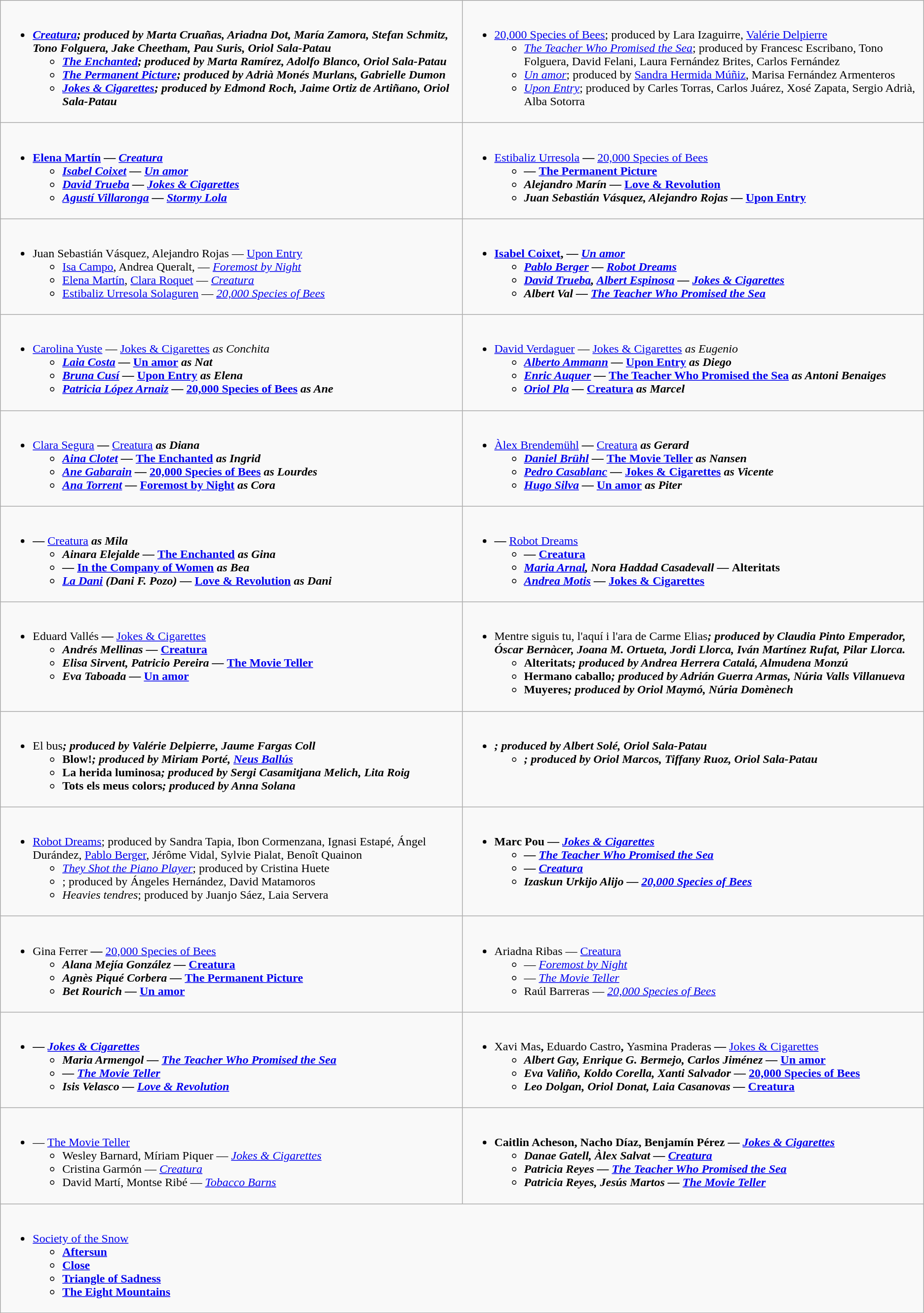<table role="presentation" class=wikitable>
<tr>
<td style="vertical-align:top;" width="50%"><br><ul><li><strong><em><a href='#'>Creatura</a><em>; produced by Marta Cruañas, Ariadna Dot, María Zamora, Stefan Schmitz, Tono Folguera, Jake Cheetham, Pau Suris, Oriol Sala-Patau<strong><ul><li></em><a href='#'>The Enchanted</a><em>; produced by Marta Ramírez, Adolfo Blanco, Oriol Sala-Patau</li><li></em><a href='#'>The Permanent Picture</a><em>; produced by Adrià Monés Murlans, Gabrielle Dumon</li><li></em><a href='#'>Jokes & Cigarettes</a><em>; produced by Edmond Roch, Jaime Ortiz de Artiñano, Oriol Sala-Patau</li></ul></li></ul></td>
<td style="vertical-align:top;" width="50%"><br><ul><li></em></strong><a href='#'>20,000 Species of Bees</a></em>; produced by Lara Izaguirre, <a href='#'>Valérie Delpierre</a></strong><ul><li><em><a href='#'>The Teacher Who Promised the Sea</a></em>; produced by Francesc Escribano, Tono Folguera, David Felani, Laura Fernández Brites, Carlos Fernández</li><li><em><a href='#'>Un amor</a></em>;  produced by <a href='#'>Sandra Hermida Múñiz</a>, Marisa Fernández Armenteros</li><li><em><a href='#'>Upon Entry</a></em>; produced by Carles Torras, Carlos Juárez, Xosé Zapata, Sergio Adrià, Alba Sotorra</li></ul></li></ul></td>
</tr>
<tr>
<td style="vertical-align:top;" width="50%"><br><ul><li><strong><a href='#'>Elena Martín</a> — <em><a href='#'>Creatura</a><strong><em><ul><li><a href='#'>Isabel Coixet</a> — </em><a href='#'>Un amor</a><em></li><li><a href='#'>David Trueba</a> — </em><a href='#'>Jokes & Cigarettes</a><em></li><li><a href='#'>Agustí Villaronga</a> — </em><a href='#'>Stormy Lola</a><em></li></ul></li></ul></td>
<td style="vertical-align:top;" width="50%"><br><ul><li></strong><a href='#'>Estibaliz Urresola</a><strong> — </em></strong><a href='#'>20,000 Species of Bees</a><strong><em><ul><li> — </em><a href='#'>The Permanent Picture</a><em></li><li>Alejandro Marín — </em><a href='#'>Love & Revolution</a><em></li><li>Juan Sebastián Vásquez, Alejandro Rojas  — </em><a href='#'>Upon Entry</a><em></li></ul></li></ul></td>
</tr>
<tr>
<td style="vertical-align:top;" width="50%"><br><ul><li></strong>Juan Sebastián Vásquez, Alejandro Rojas — </em><a href='#'>Upon Entry</a></em></strong><ul><li><a href='#'>Isa Campo</a>, Andrea Queralt,  — <em><a href='#'>Foremost by Night</a></em></li><li><a href='#'>Elena Martín</a>, <a href='#'>Clara Roquet</a> — <em><a href='#'>Creatura</a></em></li><li><a href='#'>Estibaliz Urresola Solaguren</a> — <em><a href='#'>20,000 Species of Bees</a></em></li></ul></li></ul></td>
<td style="vertical-align:top;" width="50%"><br><ul><li><strong><a href='#'>Isabel Coixet</a>,  — <em><a href='#'>Un amor</a><strong><em><ul><li><a href='#'>Pablo Berger</a> — </em><a href='#'>Robot Dreams</a><em></li><li><a href='#'>David Trueba</a>, <a href='#'>Albert Espinosa</a> — </em><a href='#'>Jokes & Cigarettes</a><em></li><li>Albert Val — </em><a href='#'>The Teacher Who Promised the Sea</a><em></li></ul></li></ul></td>
</tr>
<tr>
<td style="vertical-align:top;" width="50%"><br><ul><li></strong><a href='#'>Carolina Yuste</a> — </em><a href='#'>Jokes  & Cigarettes</a><em> as Conchita<strong><ul><li><a href='#'>Laia Costa</a> — </em><a href='#'>Un amor</a><em> as Nat</li><li><a href='#'>Bruna Cusí</a> — </em><a href='#'>Upon Entry</a><em> as Elena</li><li><a href='#'>Patricia López Arnaiz</a> — </em><a href='#'>20,000 Species of Bees</a><em> as Ane</li></ul></li></ul></td>
<td style="vertical-align:top;" width="50%"><br><ul><li></strong><a href='#'>David Verdaguer</a> — </em><a href='#'>Jokes & Cigarettes</a><em> as Eugenio<strong><ul><li><a href='#'>Alberto Ammann</a> — </em><a href='#'>Upon Entry</a><em> as Diego</li><li><a href='#'>Enric Auquer</a> — </em><a href='#'>The Teacher Who Promised the Sea</a><em> as Antoni Benaiges</li><li><a href='#'>Oriol Pla</a> — </em><a href='#'>Creatura</a><em> as Marcel</li></ul></li></ul></td>
</tr>
<tr>
<td style="vertical-align:top;" width="50%"><br><ul><li></strong><a href='#'>Clara Segura</a><strong> — </em></strong><a href='#'>Creatura</a><strong><em> as Diana<ul><li><a href='#'>Aina Clotet</a> — </em><a href='#'>The Enchanted</a><em> as Ingrid</li><li><a href='#'>Ane Gabarain</a> — </em><a href='#'>20,000 Species of Bees</a><em> as Lourdes</li><li><a href='#'>Ana Torrent</a> — </em><a href='#'>Foremost by Night</a><em> as Cora</li></ul></li></ul></td>
<td style="vertical-align:top;" width="50%"><br><ul><li></strong><a href='#'>Àlex Brendemühl</a><strong> — </em></strong><a href='#'>Creatura</a><strong><em> as Gerard<ul><li><a href='#'>Daniel Brühl</a> — </em><a href='#'>The Movie Teller</a><em> as Nansen</li><li><a href='#'>Pedro Casablanc</a> — </em><a href='#'>Jokes & Cigarettes</a><em> as Vicente</li><li><a href='#'>Hugo Silva</a> — </em><a href='#'>Un amor</a><em> as Piter</li></ul></li></ul></td>
</tr>
<tr>
<td style="vertical-align:top;" width="50%"><br><ul><li></strong><strong> — </em></strong><a href='#'>Creatura</a><strong><em> as Mila<ul><li>Ainara Elejalde — </em><a href='#'>The Enchanted</a><em> as Gina</li><li> — </em><a href='#'>In the Company of Women</a><em> as Bea</li><li><a href='#'>La Dani</a> (Dani F. Pozo) — </em><a href='#'>Love & Revolution</a><em> as Dani</li></ul></li></ul></td>
<td style="vertical-align:top;" width="50%"><br><ul><li></strong><strong> — </em></strong><a href='#'>Robot Dreams</a><strong><em><ul><li> — </em><a href='#'>Creatura</a><em></li><li><a href='#'>Maria Arnal</a>, Nora Haddad Casadevall — </em>Alteritats<em></li><li><a href='#'>Andrea Motis</a> — </em><a href='#'>Jokes & Cigarettes</a><em></li></ul></li></ul></td>
</tr>
<tr>
<td style="vertical-align:top;" width="50%"><br><ul><li></strong>Eduard Vallés<strong> — </em></strong><a href='#'>Jokes & Cigarettes</a><strong><em><ul><li>Andrés Mellinas — </em><a href='#'>Creatura</a><em></li><li>Elisa Sirvent, Patricio Pereira — </em><a href='#'>The Movie Teller</a><em></li><li>Eva Taboada — </em><a href='#'>Un amor</a><em></li></ul></li></ul></td>
<td style="vertical-align:top;" width="50%"><br><ul><li></em></strong>Mentre siguis tu, l'aquí i l'ara de Carme Elias<strong><em>; produced by Claudia Pinto Emperador, Óscar Bernàcer, Joana M. Ortueta, Jordi Llorca, Iván Martínez Rufat, Pilar Llorca.<ul><li></em>Alteritats<em>; produced by Andrea Herrera Catalá, Almudena Monzú</li><li></em>Hermano caballo<em>; produced by Adrián Guerra Armas, Núria Valls Villanueva</li><li></em>Muyeres<em>; produced by Oriol Maymó, Núria Domènech</li></ul></li></ul></td>
</tr>
<tr>
<td style="vertical-align:top;" width="50%"><br><ul><li></em></strong>El bus<strong><em>; produced by Valérie Delpierre, Jaume Fargas Coll<ul><li></em>Blow!<em>; produced by Miriam Porté, <a href='#'>Neus Ballús</a></li><li></em>La herida luminosa<em>; produced by Sergi Casamitjana Melich, Lita Roig</li><li></em>Tots els meus colors<em>; produced by Anna Solana</li></ul></li></ul></td>
<td style="vertical-align:top;" width="50%"><br><ul><li></em></strong><strong><em>; produced by Albert Solé, Oriol Sala-Patau<ul><li></em><em>; produced by Oriol Marcos, Tiffany Ruoz, Oriol Sala-Patau</li></ul></li></ul></td>
</tr>
<tr>
<td style="vertical-align:top;" width="50%"><br><ul><li></em></strong><a href='#'>Robot Dreams</a></em>; produced by Sandra Tapia, Ibon Cormenzana, Ignasi Estapé, Ángel Durández, <a href='#'>Pablo Berger</a>, Jérôme Vidal, Sylvie Pialat, Benoît Quainon</strong><ul><li><em><a href='#'>They Shot the Piano Player</a></em>; produced by Cristina Huete</li><li><em></em>; produced by Ángeles Hernández, David Matamoros</li><li><em>Heavies tendres</em>; produced by Juanjo Sáez, Laia Servera</li></ul></li></ul></td>
<td style="vertical-align:top;" width="50%"><br><ul><li><strong>Marc Pou — <em><a href='#'>Jokes & Cigarettes</a><strong><em><ul><li> — </em><a href='#'>The Teacher Who Promised the Sea</a><em></li><li> — </em><a href='#'>Creatura</a><em></li><li>Izaskun Urkijo Alijo — </em><a href='#'>20,000 Species of Bees</a><em></li></ul></li></ul></td>
</tr>
<tr>
<td style="vertical-align:top;" width="50%"><br><ul><li></strong>Gina Ferrer<strong> — </em></strong><a href='#'>20,000 Species of Bees</a><strong><em><ul><li>Alana Mejía González — </em><a href='#'>Creatura</a><em></li><li>Agnès Piqué Corbera — </em><a href='#'>The Permanent Picture</a><em></li><li>Bet Rourich — </em><a href='#'>Un amor</a><em></li></ul></li></ul></td>
<td style="vertical-align:top;" width="50%"><br><ul><li></strong>Ariadna Ribas — </em><a href='#'>Creatura</a></em></strong><ul><li> — <em><a href='#'>Foremost by Night</a></em></li><li> — <em><a href='#'>The Movie Teller</a></em></li><li>Raúl Barreras — <em><a href='#'>20,000 Species of Bees</a></em></li></ul></li></ul></td>
</tr>
<tr>
<td style="vertical-align:top;" width="50%"><br><ul><li><strong> — <em><a href='#'>Jokes & Cigarettes</a><strong><em><ul><li>Maria Armengol — </em><a href='#'>The Teacher Who Promised the Sea</a><em></li><li> — </em><a href='#'>The Movie Teller</a><em></li><li>Isis Velasco — </em><a href='#'>Love & Revolution</a><em></li></ul></li></ul></td>
<td style="vertical-align:top;" width="50%"><br><ul><li></strong>Xavi Mas<strong>, </strong>Eduardo Castro<strong>, </strong>Yasmina Praderas<strong> — </em></strong><a href='#'>Jokes & Cigarettes</a><strong><em><ul><li>Albert Gay, Enrique G. Bermejo, Carlos Jiménez — </em><a href='#'>Un amor</a><em></li><li>Eva Valiño, Koldo Corella, Xanti Salvador — </em><a href='#'>20,000 Species of Bees</a><em></li><li>Leo Dolgan, Oriol Donat, Laia Casanovas — </em><a href='#'>Creatura</a><em></li></ul></li></ul></td>
</tr>
<tr>
<td style="vertical-align:top;" width="50%"><br><ul><li></strong> — </em><a href='#'>The Movie Teller</a></em></strong><ul><li>Wesley Barnard, Míriam Piquer — <em><a href='#'>Jokes & Cigarettes</a></em></li><li>Cristina Garmón — <em><a href='#'>Creatura</a></em></li><li>David Martí, Montse Ribé — <em><a href='#'>Tobacco Barns</a></em></li></ul></li></ul></td>
<td style="vertical-align:top;" width="50%"><br><ul><li><strong>Caitlin Acheson, Nacho Díaz, Benjamín Pérez — <em><a href='#'>Jokes & Cigarettes</a><strong><em><ul><li>Danae Gatell, Àlex Salvat — </em><a href='#'>Creatura</a><em></li><li>Patricia Reyes — </em><a href='#'>The Teacher Who Promised the Sea</a><em></li><li>Patricia Reyes, Jesús Martos — </em><a href='#'>The Movie Teller</a><em></li></ul></li></ul></td>
</tr>
<tr>
<td colspan = "2" style="vertical-align:top;" width="100%"><br><ul><li></em></strong><a href='#'>Society of the Snow</a><strong><em><ul><li></em><a href='#'>Aftersun</a><em></li><li></em><a href='#'>Close</a><em></li><li></em><a href='#'>Triangle of Sadness</a><em></li><li></em><a href='#'>The Eight Mountains</a><em></li></ul></li></ul></td>
</tr>
</table>
